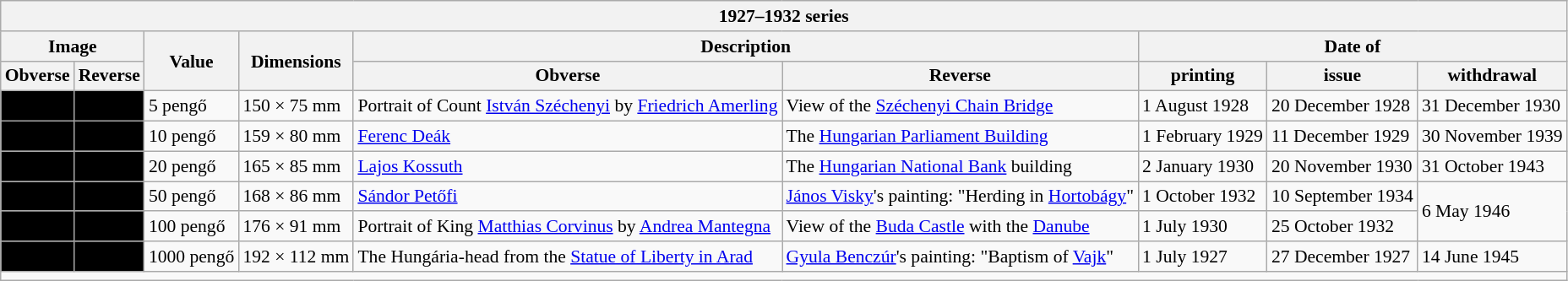<table class="wikitable" style="font-size: 90%">
<tr>
<th colspan="9">1927–1932 series</th>
</tr>
<tr>
<th colspan="2">Image</th>
<th rowspan="2">Value</th>
<th rowspan="2">Dimensions</th>
<th colspan="2">Description</th>
<th colspan="3">Date of</th>
</tr>
<tr>
<th>Obverse</th>
<th>Reverse</th>
<th>Obverse</th>
<th>Reverse</th>
<th>printing</th>
<th>issue</th>
<th>withdrawal</th>
</tr>
<tr>
<td align="center" bgcolor="#000000"></td>
<td align="center" bgcolor="#000000"></td>
<td>5 pengő</td>
<td>150 × 75 mm</td>
<td>Portrait of Count <a href='#'>István Széchenyi</a> by <a href='#'>Friedrich Amerling</a></td>
<td>View of the <a href='#'>Széchenyi Chain Bridge</a></td>
<td>1 August 1928</td>
<td>20 December 1928</td>
<td>31 December 1930</td>
</tr>
<tr>
<td align="center" bgcolor="#000000"></td>
<td align="center" bgcolor="#000000"></td>
<td>10 pengő</td>
<td>159 × 80 mm</td>
<td><a href='#'>Ferenc Deák</a></td>
<td>The <a href='#'>Hungarian Parliament Building</a></td>
<td>1 February 1929</td>
<td>11 December 1929</td>
<td>30 November 1939</td>
</tr>
<tr>
<td align="center" bgcolor="#000000"></td>
<td align="center" bgcolor="#000000"></td>
<td>20 pengő</td>
<td>165 × 85 mm</td>
<td><a href='#'>Lajos Kossuth</a></td>
<td>The <a href='#'>Hungarian National Bank</a> building</td>
<td>2 January 1930</td>
<td>20 November 1930</td>
<td>31 October 1943</td>
</tr>
<tr>
<td align="center" bgcolor="#000000"></td>
<td align="center" bgcolor="#000000"></td>
<td>50 pengő</td>
<td>168 × 86 mm</td>
<td><a href='#'>Sándor Petőfi</a></td>
<td><a href='#'>János Visky</a>'s painting: "Herding in <a href='#'>Hortobágy</a>"</td>
<td>1 October 1932</td>
<td>10 September 1934</td>
<td rowspan="2">6 May 1946</td>
</tr>
<tr>
<td align="center" bgcolor="#000000"></td>
<td align="center" bgcolor="#000000"></td>
<td>100 pengő</td>
<td>176 × 91 mm</td>
<td>Portrait of King <a href='#'>Matthias Corvinus</a> by <a href='#'>Andrea Mantegna</a></td>
<td>View of the <a href='#'>Buda Castle</a> with the <a href='#'>Danube</a></td>
<td>1 July 1930</td>
<td>25 October 1932</td>
</tr>
<tr>
<td align="center" bgcolor="#000000"></td>
<td align="center" bgcolor="#000000"></td>
<td>1000 pengő</td>
<td>192 × 112 mm</td>
<td>The Hungária-head from the <a href='#'>Statue of Liberty in Arad</a></td>
<td><a href='#'>Gyula Benczúr</a>'s painting: "Baptism of <a href='#'>Vajk</a>"</td>
<td>1 July 1927</td>
<td>27 December 1927</td>
<td>14 June 1945</td>
</tr>
<tr>
<td colspan="9"></td>
</tr>
</table>
